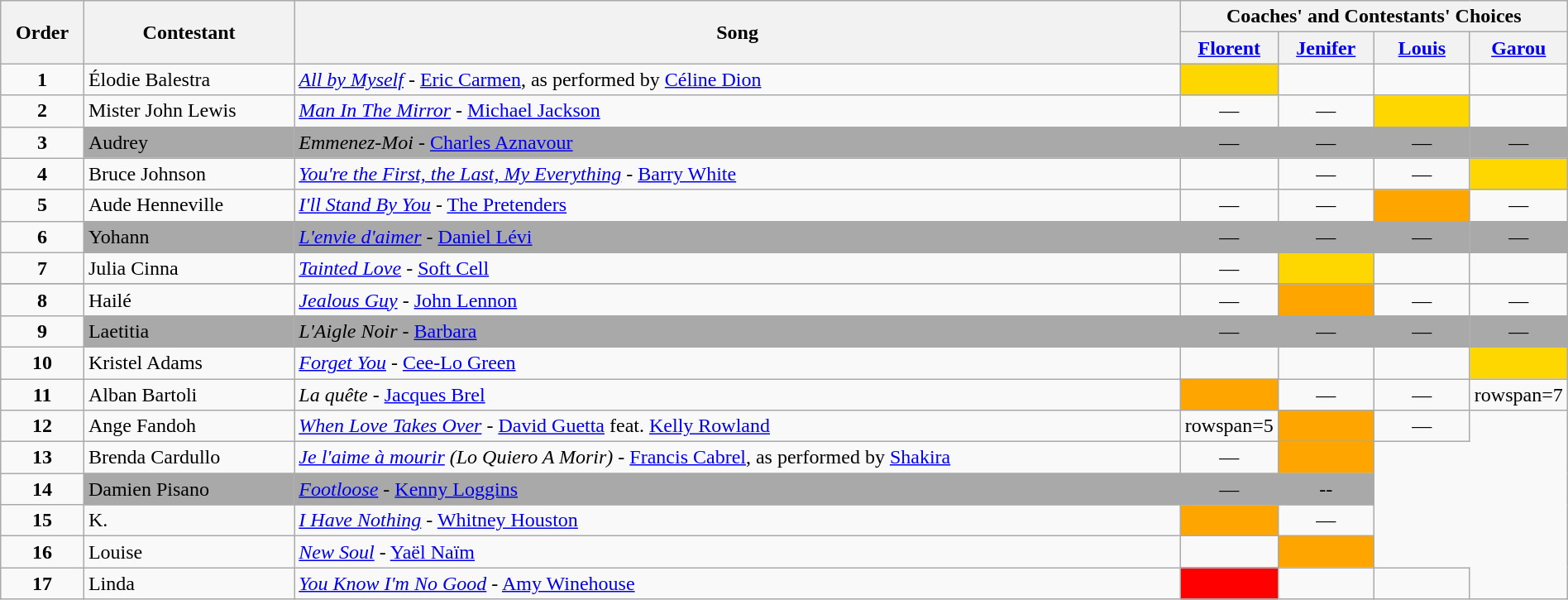<table class="wikitable" style="width:100%;">
<tr>
<th rowspan=2>Order</th>
<th rowspan=2>Contestant</th>
<th rowspan=2>Song</th>
<th colspan=4>Coaches' and Contestants' Choices</th>
</tr>
<tr>
<th width="70"><a href='#'>Florent</a></th>
<th width="70"><a href='#'>Jenifer</a></th>
<th width="70"><a href='#'>Louis</a></th>
<th width="70"><a href='#'>Garou</a></th>
</tr>
<tr>
<td align="center"><strong>1</strong></td>
<td>Élodie Balestra</td>
<td><em><a href='#'>All by Myself</a></em> - <a href='#'>Eric Carmen</a>, as performed by <a href='#'>Céline Dion</a></td>
<td style="background:gold;text-align:center;"></td>
<td style="text-align:center;"></td>
<td style="text-align:center;"></td>
<td style="text-align:center;"></td>
</tr>
<tr>
<td align="center"><strong>2</strong></td>
<td>Mister John Lewis</td>
<td><em><a href='#'>Man In The Mirror</a></em> - <a href='#'>Michael Jackson</a></td>
<td align="center">—</td>
<td align="center">—</td>
<td style="background:gold;text-align:center;"></td>
<td style="text-align:center;"></td>
</tr>
<tr>
<td align="center"><strong>3</strong></td>
<td style="background:darkgrey;text-align:left;">Audrey</td>
<td style="background:darkgrey;text-align:left;"><em>Emmenez-Moi</em> - <a href='#'>Charles Aznavour</a></td>
<td style="background:darkgrey;text-align:center;">—</td>
<td style="background:darkgrey;text-align:center;">—</td>
<td style="background:darkgrey;text-align:center;">—</td>
<td style="background:darkgrey;text-align:center;">—</td>
</tr>
<tr>
<td align="center"><strong>4</strong></td>
<td>Bruce Johnson</td>
<td><em><a href='#'>You're the First, the Last, My Everything</a></em> - <a href='#'>Barry White</a></td>
<td style="text-align:center;"></td>
<td align="center">—</td>
<td align="center">—</td>
<td style="background:gold;text-align:center;"></td>
</tr>
<tr>
<td align="center"><strong>5</strong></td>
<td>Aude Henneville</td>
<td><em><a href='#'>I'll Stand By You</a></em> - <a href='#'>The Pretenders</a></td>
<td align="center">—</td>
<td align="center">—</td>
<td style="background:orange;text-align:center;"></td>
<td align="center">—</td>
</tr>
<tr>
<td align="center"><strong>6</strong></td>
<td style="background:darkgrey;text-align:left;">Yohann</td>
<td style="background:darkgrey;text-align:left;"><em><a href='#'>L'envie d'aimer</a></em> - <a href='#'>Daniel Lévi</a></td>
<td style="background:darkgrey;text-align:center;">—</td>
<td style="background:darkgrey;text-align:center;">—</td>
<td style="background:darkgrey;text-align:center;">—</td>
<td style="background:darkgrey;text-align:center;">—</td>
</tr>
<tr>
<td align="center"><strong>7</strong></td>
<td>Julia Cinna</td>
<td><em><a href='#'>Tainted Love</a></em> - <a href='#'>Soft Cell</a></td>
<td align="center">—</td>
<td style="background:gold;text-align:center;"></td>
<td style="text-align:center;"></td>
<td style="text-align:center;"></td>
</tr>
<tr>
</tr>
<tr>
<td align="center"><strong>8</strong></td>
<td>Hailé</td>
<td><em><a href='#'>Jealous Guy</a></em> - <a href='#'>John Lennon</a></td>
<td align="center">—</td>
<td style="background:orange;text-align:center;"></td>
<td align="center">—</td>
<td align="center">—</td>
</tr>
<tr>
<td align="center"><strong>9</strong></td>
<td style="background:darkgrey;text-align:left;">Laetitia</td>
<td style="background:darkgrey;text-align:left;"><em>L'Aigle Noir</em> - <a href='#'>Barbara</a></td>
<td style="background:darkgrey;text-align:center;">—</td>
<td style="background:darkgrey;text-align:center;">—</td>
<td style="background:darkgrey;text-align:center;">—</td>
<td style="background:darkgrey;text-align:center;">—</td>
</tr>
<tr>
<td align="center"><strong>10</strong></td>
<td>Kristel Adams</td>
<td><em><a href='#'>Forget You</a></em> - <a href='#'>Cee-Lo Green</a></td>
<td style="text-align:center;"></td>
<td style="text-align:center;"></td>
<td style="text-align:center;"></td>
<td style="background:gold;text-align:center;"></td>
</tr>
<tr>
<td align="center"><strong>11</strong></td>
<td>Alban Bartoli</td>
<td><em>La quête</em> - <a href='#'>Jacques Brel</a></td>
<td style="background:orange;text-align:center;"></td>
<td align="center">—</td>
<td align="center">—</td>
<td>rowspan=7 </td>
</tr>
<tr>
<td align="center"><strong>12</strong></td>
<td>Ange Fandoh</td>
<td><em><a href='#'>When Love Takes Over</a></em> - <a href='#'>David Guetta</a> feat. <a href='#'>Kelly Rowland</a></td>
<td>rowspan=5 </td>
<td style="background:orange;text-align:center;"></td>
<td align="center">—</td>
</tr>
<tr>
<td align="center"><strong>13</strong></td>
<td>Brenda Cardullo</td>
<td><em><a href='#'>Je l'aime à mourir</a> (Lo Quiero A Morir)</em> - <a href='#'>Francis Cabrel</a>, as performed by <a href='#'>Shakira</a></td>
<td align="center">—</td>
<td style="background:orange;text-align:center;"></td>
</tr>
<tr>
<td align="center"><strong>14</strong></td>
<td style="background:darkgrey;text-align:left;">Damien Pisano</td>
<td style="background:darkgrey;text-align:left;"><em><a href='#'>Footloose</a></em> - <a href='#'>Kenny Loggins</a></td>
<td style="background:darkgrey;text-align:center;">—</td>
<td style="background:darkgrey;text-align:center;">--</td>
</tr>
<tr>
<td align="center"><strong>15</strong></td>
<td>K.</td>
<td><em><a href='#'>I Have Nothing</a></em> - <a href='#'>Whitney Houston</a></td>
<td style="background:orange;text-align:center;"></td>
<td align="center">—</td>
</tr>
<tr>
<td align="center"><strong>16</strong></td>
<td>Louise</td>
<td><em><a href='#'>New Soul</a></em> - <a href='#'>Yaël Naïm</a></td>
<td></td>
<td style="background:orange;text-align:center;"></td>
</tr>
<tr>
<td align="center"><strong>17</strong></td>
<td>Linda</td>
<td><em><a href='#'>You Know I'm No Good</a></em> - <a href='#'>Amy Winehouse</a></td>
<td style="background:red;text-align:center;"></td>
<td style="text-align:center;"></td>
<td style="text-align:center;"></td>
</tr>
</table>
